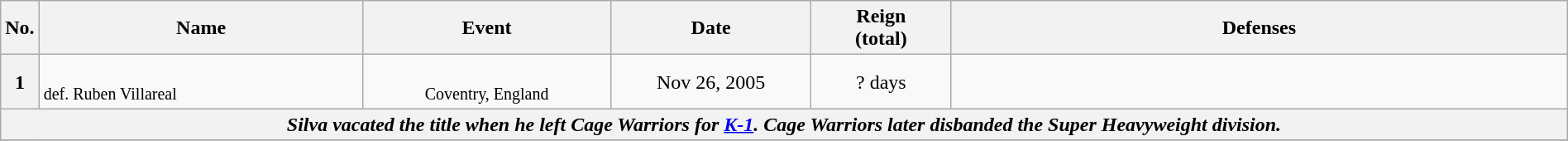<table class="wikitable" style="width:100%; font-size:100%;">
<tr>
<th style= width:1%;">No.</th>
<th style= width:21%;">Name</th>
<th style= width:16%;">Event</th>
<th style=width:13%;">Date</th>
<th style=width:9%;">Reign<br>(total)</th>
<th style= width:49%;">Defenses</th>
</tr>
<tr>
<th>1</th>
<td align=left><br><small>def. Ruben Villareal</small></td>
<td align=center><br><small>Coventry, England</small></td>
<td align=center>Nov 26, 2005</td>
<td align=center>? days</td>
<td><br></td>
</tr>
<tr>
<th align="center" colspan="6"><em>Silva vacated the title when he left Cage Warriors for <a href='#'>K-1</a>. Cage Warriors later disbanded the Super Heavyweight division.</em></th>
</tr>
<tr>
</tr>
</table>
